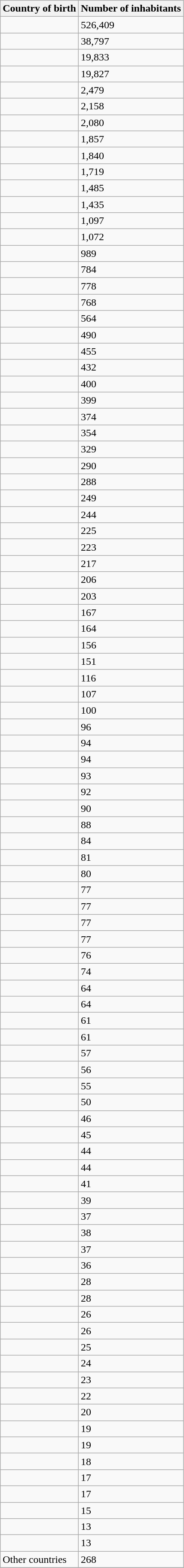<table class="wikitable">
<tr>
<th>Country of birth</th>
<th>Number of inhabitants</th>
</tr>
<tr>
<td></td>
<td>526,409</td>
</tr>
<tr>
<td></td>
<td>38,797</td>
</tr>
<tr>
<td></td>
<td>19,833</td>
</tr>
<tr>
<td></td>
<td>19,827</td>
</tr>
<tr>
<td></td>
<td>2,479</td>
</tr>
<tr>
<td></td>
<td>2,158</td>
</tr>
<tr>
<td></td>
<td>2,080</td>
</tr>
<tr>
<td></td>
<td>1,857</td>
</tr>
<tr>
<td></td>
<td>1,840</td>
</tr>
<tr>
<td></td>
<td>1,719</td>
</tr>
<tr>
<td></td>
<td>1,485</td>
</tr>
<tr>
<td></td>
<td>1,435</td>
</tr>
<tr>
<td></td>
<td>1,097</td>
</tr>
<tr>
<td></td>
<td>1,072</td>
</tr>
<tr>
<td></td>
<td>989</td>
</tr>
<tr>
<td></td>
<td>784</td>
</tr>
<tr>
<td></td>
<td>778</td>
</tr>
<tr>
<td></td>
<td>768</td>
</tr>
<tr>
<td></td>
<td>564</td>
</tr>
<tr>
<td></td>
<td>490</td>
</tr>
<tr>
<td></td>
<td>455</td>
</tr>
<tr>
<td></td>
<td>432</td>
</tr>
<tr>
<td> </td>
<td>400</td>
</tr>
<tr>
<td></td>
<td>399</td>
</tr>
<tr>
<td></td>
<td>374</td>
</tr>
<tr>
<td></td>
<td>354</td>
</tr>
<tr>
<td></td>
<td>329</td>
</tr>
<tr>
<td></td>
<td>290</td>
</tr>
<tr>
<td></td>
<td>288</td>
</tr>
<tr>
<td></td>
<td>249</td>
</tr>
<tr>
<td></td>
<td>244</td>
</tr>
<tr>
<td></td>
<td>225</td>
</tr>
<tr>
<td></td>
<td>223</td>
</tr>
<tr>
<td></td>
<td>217</td>
</tr>
<tr>
<td></td>
<td>206</td>
</tr>
<tr>
<td></td>
<td>203</td>
</tr>
<tr>
<td></td>
<td>167</td>
</tr>
<tr>
<td></td>
<td>164</td>
</tr>
<tr>
<td></td>
<td>156</td>
</tr>
<tr>
<td></td>
<td>151</td>
</tr>
<tr>
<td></td>
<td>116</td>
</tr>
<tr>
<td></td>
<td>107</td>
</tr>
<tr>
<td></td>
<td>100</td>
</tr>
<tr>
<td></td>
<td>96</td>
</tr>
<tr>
<td></td>
<td>94</td>
</tr>
<tr>
<td></td>
<td>94</td>
</tr>
<tr>
<td></td>
<td>93</td>
</tr>
<tr>
<td></td>
<td>92</td>
</tr>
<tr>
<td></td>
<td>90</td>
</tr>
<tr>
<td></td>
<td>88</td>
</tr>
<tr>
<td></td>
<td>84</td>
</tr>
<tr>
<td></td>
<td>81</td>
</tr>
<tr>
<td></td>
<td>80</td>
</tr>
<tr>
<td></td>
<td>77</td>
</tr>
<tr>
<td></td>
<td>77</td>
</tr>
<tr>
<td></td>
<td>77</td>
</tr>
<tr>
<td></td>
<td>77</td>
</tr>
<tr>
<td></td>
<td>76</td>
</tr>
<tr>
<td></td>
<td>74</td>
</tr>
<tr>
<td></td>
<td>64</td>
</tr>
<tr>
<td></td>
<td>64</td>
</tr>
<tr>
<td></td>
<td>61</td>
</tr>
<tr>
<td></td>
<td>61</td>
</tr>
<tr>
<td></td>
<td>57</td>
</tr>
<tr>
<td></td>
<td>56</td>
</tr>
<tr>
<td></td>
<td>55</td>
</tr>
<tr>
<td></td>
<td>50</td>
</tr>
<tr>
<td></td>
<td>46</td>
</tr>
<tr>
<td></td>
<td>45</td>
</tr>
<tr>
<td></td>
<td>44</td>
</tr>
<tr>
<td></td>
<td>44</td>
</tr>
<tr>
<td></td>
<td>41</td>
</tr>
<tr>
<td></td>
<td>39</td>
</tr>
<tr>
<td></td>
<td>37</td>
</tr>
<tr>
<td></td>
<td>38</td>
</tr>
<tr>
<td></td>
<td>37</td>
</tr>
<tr>
<td></td>
<td>36</td>
</tr>
<tr>
<td></td>
<td>28</td>
</tr>
<tr>
<td></td>
<td>28</td>
</tr>
<tr>
<td></td>
<td>26</td>
</tr>
<tr>
<td></td>
<td>26</td>
</tr>
<tr>
<td></td>
<td>25</td>
</tr>
<tr>
<td></td>
<td>24</td>
</tr>
<tr>
<td></td>
<td>23</td>
</tr>
<tr>
<td></td>
<td>22</td>
</tr>
<tr>
<td></td>
<td>20</td>
</tr>
<tr>
<td></td>
<td>19</td>
</tr>
<tr>
<td></td>
<td>19</td>
</tr>
<tr>
<td></td>
<td>18</td>
</tr>
<tr>
<td></td>
<td>17</td>
</tr>
<tr>
<td></td>
<td>17</td>
</tr>
<tr>
<td></td>
<td>15</td>
</tr>
<tr>
<td></td>
<td>13</td>
</tr>
<tr>
<td></td>
<td>13</td>
</tr>
<tr>
<td>Other countries</td>
<td>268</td>
</tr>
<tr>
</tr>
</table>
